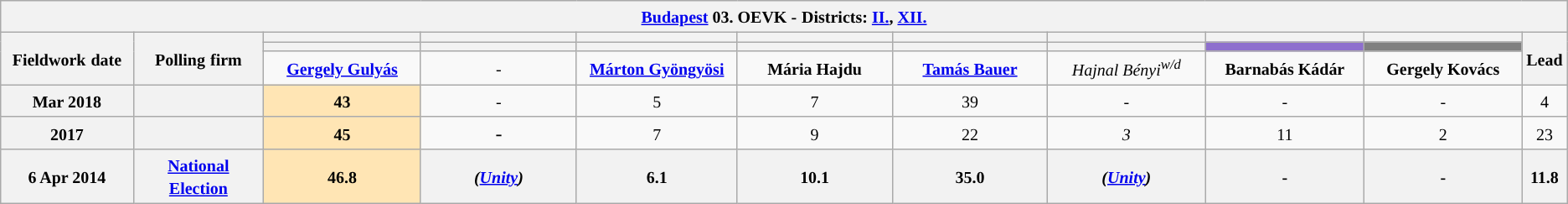<table class="wikitable mw-collapsible mw-collapsed" style="text-align:center">
<tr>
<th colspan="11" style="width: 980pt;"><small><a href='#'>Budapest</a> 03. OEVK -</small> <small>Districts: <a href='#'>II.</a>, <a href='#'>XII.</a></small></th>
</tr>
<tr>
<th rowspan="3" style="width: 80pt;"><small>Fieldwork</small> <small>date</small></th>
<th rowspan="3" style="width: 80pt;"><strong><small>Polling</small> <small>firm</small></strong></th>
<th style="width: 100pt;"><small></small></th>
<th style="width: 100pt;"><small> </small></th>
<th style="width: 100pt;"></th>
<th style="width: 100pt;"></th>
<th style="width: 100pt;"></th>
<th style="width: 100pt;"></th>
<th style="width: 100pt;"></th>
<th style="width: 100pt;"></th>
<th rowspan="3" style="width: 20pt;"><small>Lead</small></th>
</tr>
<tr>
<th style="color:inherit;background:"></th>
<th style="color:inherit;background:"></th>
<th style="color:inherit;background:"></th>
<th style="color:inherit;background:"></th>
<th style="color:inherit;background:"></th>
<th style="color:inherit;background:"></th>
<th style="color:inherit;background:#8E6FCE;"></th>
<th style="color:inherit;background:#808080;"></th>
</tr>
<tr>
<td><a href='#'><strong><small>Gergely Gulyás</small></strong></a></td>
<td><small>-</small></td>
<td><a href='#'><strong><small>Márton Gyöngyösi</small></strong></a></td>
<td><strong><small>Mária Hajdu</small></strong></td>
<td><a href='#'><strong><small>Tamás Bauer</small></strong></a></td>
<td><small><em>Hajnal Bényi<sup>w/d</sup></em></small></td>
<td><strong><small>Barnabás Kádár</small></strong></td>
<td><strong><small>Gergely Kovács</small></strong></td>
</tr>
<tr>
<th><small>Mar 2018</small></th>
<th><small></small></th>
<td style="background:#FFE5B4"><strong><small>43</small></strong></td>
<td><small>-</small></td>
<td><small>5</small></td>
<td><small>7</small></td>
<td><small>39</small></td>
<td><small><em>-</em></small></td>
<td><small>-</small></td>
<td><small>-</small></td>
<td style="background:"><small>4</small></td>
</tr>
<tr>
<th><small>2017</small></th>
<th><small></small></th>
<td style="background:#FFE5B4"><strong><small>45</small></strong></td>
<td>-</td>
<td><small>7</small></td>
<td><small>9</small></td>
<td><small>22</small></td>
<td><small><em>3</em></small></td>
<td><small>11</small></td>
<td><small>2</small></td>
<td style="background:"><small>23</small></td>
</tr>
<tr>
<th><small>6 Apr 2014</small></th>
<th><a href='#'><small>National Election</small></a></th>
<th style="background:#FFE5B4"><small>46.8</small></th>
<th><small><em>(<a href='#'>Unity</a>)</em></small></th>
<th><small>6.1</small></th>
<th><small>10.1</small></th>
<th><small>35.0</small></th>
<th><small><em>(<a href='#'>Unity</a>)</em></small></th>
<th><small>-</small></th>
<th><small>-</small></th>
<th style="background:"><small>11.8</small></th>
</tr>
</table>
